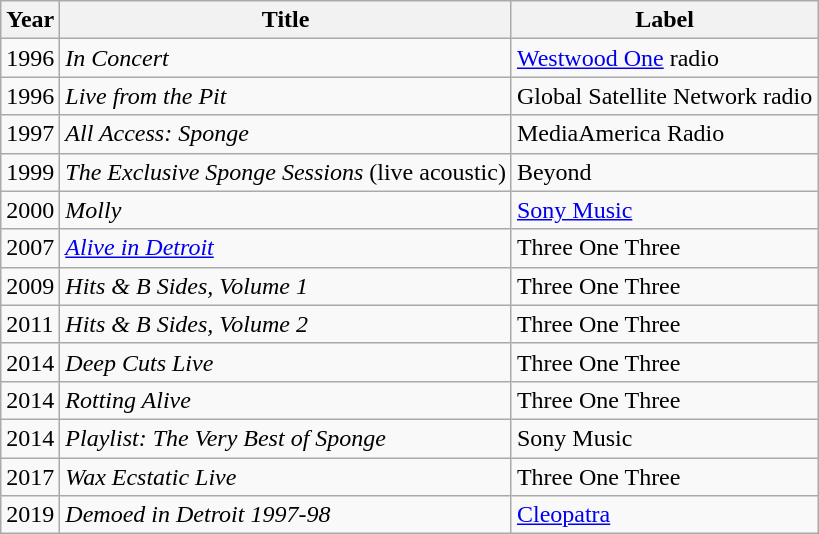<table class="wikitable">
<tr>
<th>Year</th>
<th>Title</th>
<th>Label</th>
</tr>
<tr>
<td>1996</td>
<td><em>In Concert</em></td>
<td><a href='#'>Westwood One</a> radio</td>
</tr>
<tr>
<td>1996</td>
<td><em>Live from the Pit</em></td>
<td>Global Satellite Network radio</td>
</tr>
<tr>
<td>1997</td>
<td><em>All Access: Sponge</em></td>
<td>MediaAmerica Radio</td>
</tr>
<tr>
<td>1999</td>
<td><em>The Exclusive Sponge Sessions</em> (live acoustic)</td>
<td>Beyond</td>
</tr>
<tr>
<td>2000</td>
<td><em>Molly</em></td>
<td><a href='#'>Sony Music</a></td>
</tr>
<tr>
<td>2007</td>
<td><em><a href='#'>Alive in Detroit</a></em></td>
<td>Three One Three</td>
</tr>
<tr>
<td>2009</td>
<td><em>Hits & B Sides, Volume 1</em></td>
<td>Three One Three</td>
</tr>
<tr>
<td>2011</td>
<td><em>Hits & B Sides, Volume 2</em></td>
<td>Three One Three</td>
</tr>
<tr>
<td>2014</td>
<td><em>Deep Cuts Live</em></td>
<td>Three One Three</td>
</tr>
<tr>
<td>2014</td>
<td><em>Rotting Alive</em></td>
<td>Three One Three</td>
</tr>
<tr>
<td>2014</td>
<td><em>Playlist: The Very Best of Sponge</em></td>
<td>Sony Music</td>
</tr>
<tr>
<td>2017</td>
<td><em>Wax Ecstatic Live</em></td>
<td>Three One Three</td>
</tr>
<tr>
<td>2019</td>
<td><em>Demoed in Detroit 1997-98</em></td>
<td><a href='#'>Cleopatra</a></td>
</tr>
</table>
